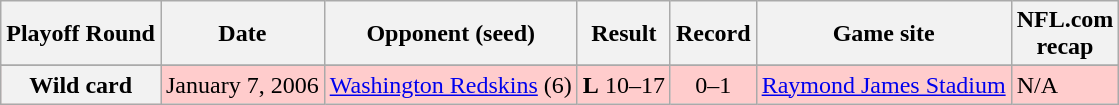<table class="wikitable" style="align=center">
<tr>
<th>Playoff Round</th>
<th>Date</th>
<th>Opponent (seed)</th>
<th>Result</th>
<th>Record</th>
<th>Game site</th>
<th>NFL.com<br>recap</th>
</tr>
<tr>
</tr>
<tr style= "background: #fcc;">
<th align="center">Wild card</th>
<td align="center">January 7, 2006</td>
<td><a href='#'>Washington Redskins</a> (6)</td>
<td align="center"><strong>L</strong> 10–17</td>
<td align="center">0–1</td>
<td align="center"><a href='#'>Raymond James Stadium</a></td>
<td>N/A</td>
</tr>
</table>
